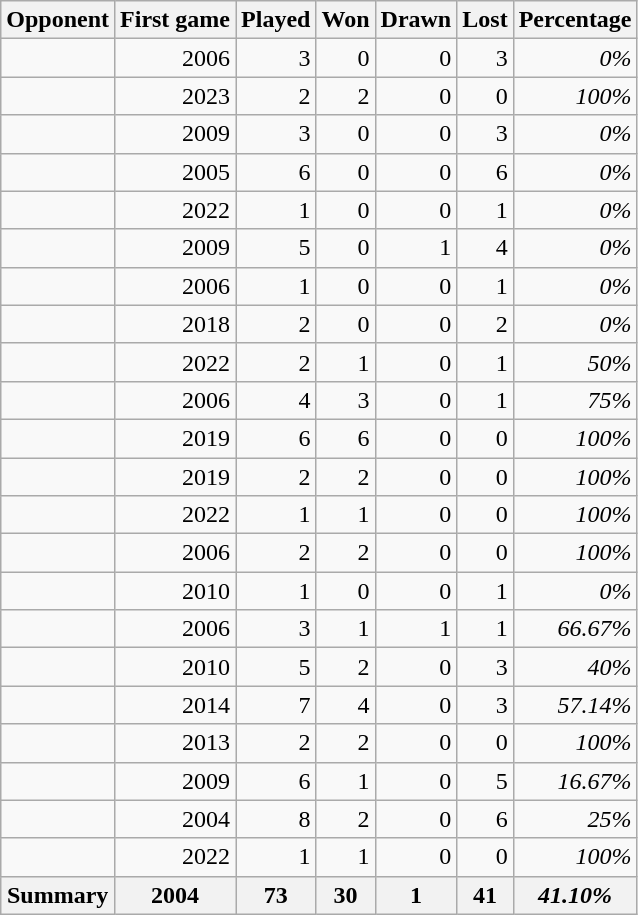<table class="wikitable sortable">
<tr>
<th>Opponent</th>
<th>First game</th>
<th>Played</th>
<th>Won</th>
<th>Drawn</th>
<th>Lost</th>
<th>Percentage</th>
</tr>
<tr align="right">
<td style="text-align: left;"></td>
<td>2006</td>
<td>3</td>
<td>0</td>
<td>0</td>
<td>3</td>
<td><em>0%</em></td>
</tr>
<tr align="right">
<td style="text-align: left;"></td>
<td>2023</td>
<td>2</td>
<td>2</td>
<td>0</td>
<td>0</td>
<td><em>100%</em></td>
</tr>
<tr align="right">
<td style="text-align: left;"></td>
<td>2009</td>
<td>3</td>
<td>0</td>
<td>0</td>
<td>3</td>
<td><em>0%</em></td>
</tr>
<tr align="right">
<td style="text-align: left;"></td>
<td>2005</td>
<td>6</td>
<td>0</td>
<td>0</td>
<td>6</td>
<td><em>0%</em></td>
</tr>
<tr align="right">
<td style="text-align: left;"></td>
<td>2022</td>
<td>1</td>
<td>0</td>
<td>0</td>
<td>1</td>
<td><em>0%</em></td>
</tr>
<tr align="right">
<td style="text-align: left;"></td>
<td>2009</td>
<td>5</td>
<td>0</td>
<td>1</td>
<td>4</td>
<td><em>0%</em></td>
</tr>
<tr align="right">
<td style="text-align: left;"></td>
<td>2006</td>
<td>1</td>
<td>0</td>
<td>0</td>
<td>1</td>
<td><em>0%</em></td>
</tr>
<tr align="right">
<td style="text-align: left;"></td>
<td>2018</td>
<td>2</td>
<td>0</td>
<td>0</td>
<td>2</td>
<td><em>0%</em></td>
</tr>
<tr align="right">
<td style="text-align: left;"></td>
<td>2022</td>
<td>2</td>
<td>1</td>
<td>0</td>
<td>1</td>
<td><em>50%</em></td>
</tr>
<tr align="right">
<td style="text-align: left;"></td>
<td>2006</td>
<td>4</td>
<td>3</td>
<td>0</td>
<td>1</td>
<td><em>75%</em></td>
</tr>
<tr align="right">
<td style="text-align: left;"></td>
<td>2019</td>
<td>6</td>
<td>6</td>
<td>0</td>
<td>0</td>
<td><em>100%</em></td>
</tr>
<tr align="right">
<td style="text-align: left;"></td>
<td>2019</td>
<td>2</td>
<td>2</td>
<td>0</td>
<td>0</td>
<td><em>100%</em></td>
</tr>
<tr align="right">
<td style="text-align: left;"></td>
<td>2022</td>
<td>1</td>
<td>1</td>
<td>0</td>
<td>0</td>
<td><em>100%</em></td>
</tr>
<tr align="right">
<td style="text-align: left;"></td>
<td>2006</td>
<td>2</td>
<td>2</td>
<td>0</td>
<td>0</td>
<td><em>100%</em></td>
</tr>
<tr align="right">
<td style="text-align: left;"></td>
<td>2010</td>
<td>1</td>
<td>0</td>
<td>0</td>
<td>1</td>
<td><em>0%</em></td>
</tr>
<tr align="right">
<td style="text-align: left;"></td>
<td>2006</td>
<td>3</td>
<td>1</td>
<td>1</td>
<td>1</td>
<td><em>66.67%</em></td>
</tr>
<tr align="right">
<td style="text-align: left;"></td>
<td>2010</td>
<td>5</td>
<td>2</td>
<td>0</td>
<td>3</td>
<td><em>40%</em></td>
</tr>
<tr align="right">
<td style="text-align: left;"></td>
<td>2014</td>
<td>7</td>
<td>4</td>
<td>0</td>
<td>3</td>
<td><em>57.14%</em></td>
</tr>
<tr align="right">
<td style="text-align: left;"></td>
<td>2013</td>
<td>2</td>
<td>2</td>
<td>0</td>
<td>0</td>
<td><em>100%</em></td>
</tr>
<tr align="right">
<td style="text-align: left;"></td>
<td>2009</td>
<td>6</td>
<td>1</td>
<td>0</td>
<td>5</td>
<td><em>16.67%</em></td>
</tr>
<tr align="right">
<td style="text-align: left;"></td>
<td>2004</td>
<td>8</td>
<td>2</td>
<td>0</td>
<td>6</td>
<td><em>25%</em></td>
</tr>
<tr align="right">
<td style="text-align: left;"></td>
<td>2022</td>
<td>1</td>
<td>1</td>
<td>0</td>
<td>0</td>
<td><em>100%</em></td>
</tr>
<tr align="right">
<th>Summary</th>
<th>2004</th>
<th>73</th>
<th>30</th>
<th>1</th>
<th>41</th>
<th><em>41.10%</em></th>
</tr>
</table>
